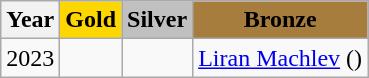<table class="wikitable">
<tr>
<th><strong>Year</strong></th>
<th align="center" style="background:gold">Gold</th>
<th align="center" style="background:silver">Silver</th>
<th align="center" style="background:#a67d3d">Bronze</th>
</tr>
<tr>
<td>2023</td>
<td></td>
<td></td>
<td> <a href='#'>Liran Machlev</a> ()</td>
</tr>
</table>
